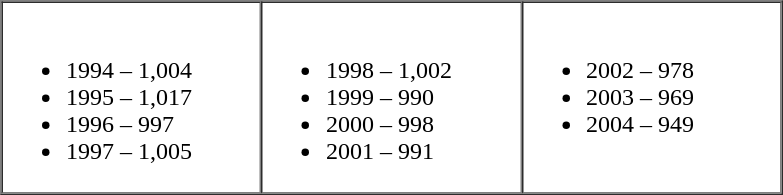<table border="1" cellpadding="2" cellspacing="0">
<tr>
<td valign="top" width="25%"><br><ul><li>1994 – 1,004</li><li>1995 – 1,017</li><li>1996 – 997</li><li>1997 – 1,005</li></ul></td>
<td valign="top" width="25%"><br><ul><li>1998 – 1,002</li><li>1999 – 990</li><li>2000 – 998</li><li>2001 – 991</li></ul></td>
<td valign="top" width="25%"><br><ul><li>2002 – 978</li><li>2003 – 969</li><li>2004 – 949</li></ul></td>
</tr>
</table>
